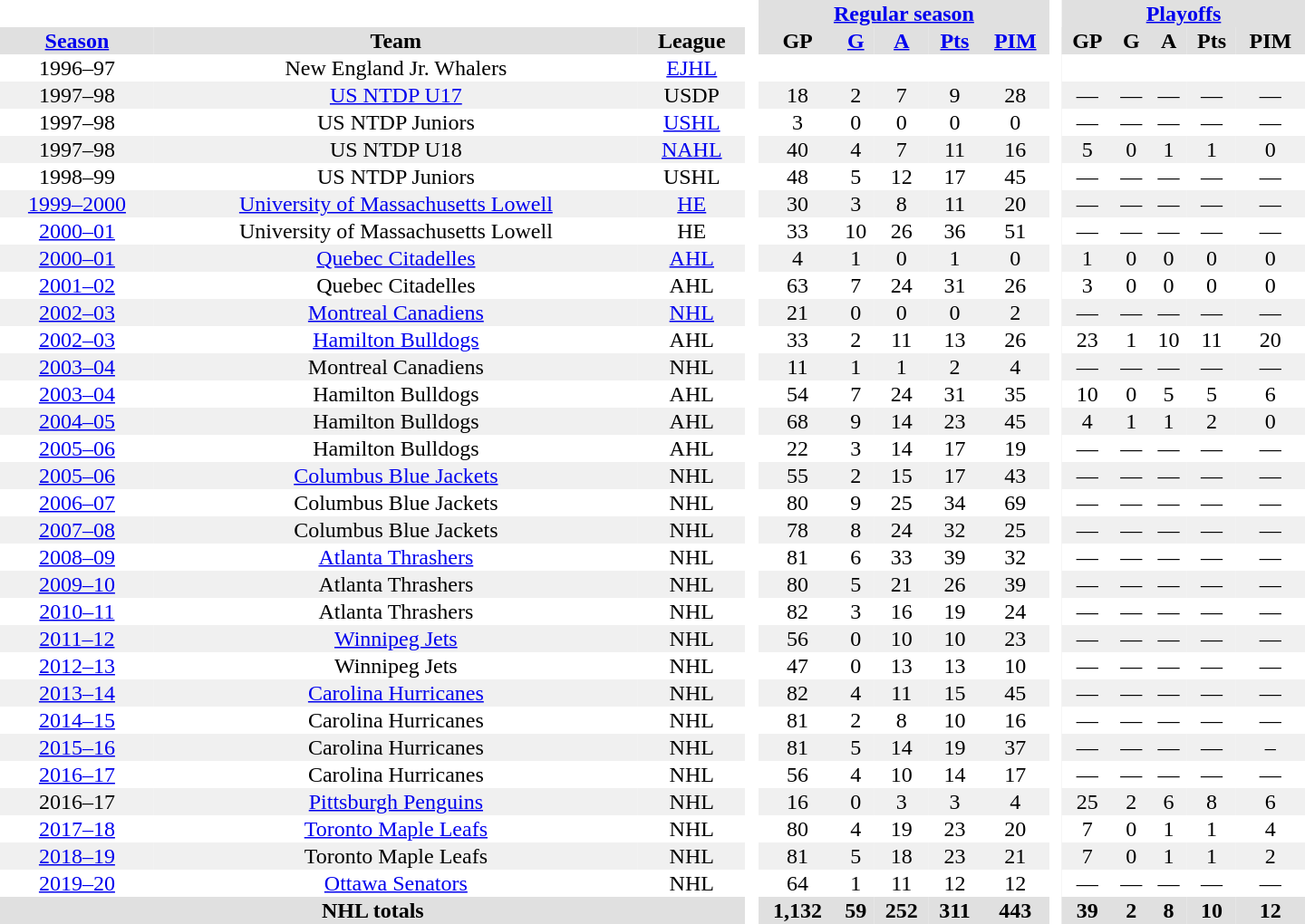<table border="0" cellpadding="1" cellspacing="0" style="text-align:center; width:60em;">
<tr style="background:#e0e0e0;">
<th colspan="3"  bgcolor="#ffffff"> </th>
<th rowspan="99" bgcolor="#ffffff"> </th>
<th colspan="5"><a href='#'>Regular season</a></th>
<th rowspan="99" bgcolor="#ffffff"> </th>
<th colspan="5"><a href='#'>Playoffs</a></th>
</tr>
<tr style="background:#e0e0e0;">
<th><a href='#'>Season</a></th>
<th>Team</th>
<th>League</th>
<th>GP</th>
<th><a href='#'>G</a></th>
<th><a href='#'>A</a></th>
<th><a href='#'>Pts</a></th>
<th><a href='#'>PIM</a></th>
<th>GP</th>
<th>G</th>
<th>A</th>
<th>Pts</th>
<th>PIM</th>
</tr>
<tr>
<td>1996–97</td>
<td>New England Jr. Whalers</td>
<td><a href='#'>EJHL</a></td>
</tr>
<tr bgcolor="#f0f0f0">
<td>1997–98</td>
<td><a href='#'>US NTDP U17</a></td>
<td>USDP</td>
<td>18</td>
<td>2</td>
<td>7</td>
<td>9</td>
<td>28</td>
<td>—</td>
<td>—</td>
<td>—</td>
<td>—</td>
<td>—</td>
</tr>
<tr>
<td>1997–98</td>
<td>US NTDP Juniors</td>
<td><a href='#'>USHL</a></td>
<td>3</td>
<td>0</td>
<td>0</td>
<td>0</td>
<td>0</td>
<td>—</td>
<td>—</td>
<td>—</td>
<td>—</td>
<td>—</td>
</tr>
<tr bgcolor="#f0f0f0">
<td>1997–98</td>
<td>US NTDP U18</td>
<td><a href='#'>NAHL</a></td>
<td>40</td>
<td>4</td>
<td>7</td>
<td>11</td>
<td>16</td>
<td>5</td>
<td>0</td>
<td>1</td>
<td>1</td>
<td>0</td>
</tr>
<tr>
<td>1998–99</td>
<td>US NTDP Juniors</td>
<td>USHL</td>
<td>48</td>
<td>5</td>
<td>12</td>
<td>17</td>
<td>45</td>
<td>—</td>
<td>—</td>
<td>—</td>
<td>—</td>
<td>—</td>
</tr>
<tr bgcolor="#f0f0f0">
<td><a href='#'>1999–2000</a></td>
<td><a href='#'>University of Massachusetts Lowell</a></td>
<td><a href='#'>HE</a></td>
<td>30</td>
<td>3</td>
<td>8</td>
<td>11</td>
<td>20</td>
<td>—</td>
<td>—</td>
<td>—</td>
<td>—</td>
<td>—</td>
</tr>
<tr>
<td><a href='#'>2000–01</a></td>
<td>University of Massachusetts Lowell</td>
<td>HE</td>
<td>33</td>
<td>10</td>
<td>26</td>
<td>36</td>
<td>51</td>
<td>—</td>
<td>—</td>
<td>—</td>
<td>—</td>
<td>—</td>
</tr>
<tr bgcolor="#f0f0f0">
<td><a href='#'>2000–01</a></td>
<td><a href='#'>Quebec Citadelles</a></td>
<td><a href='#'>AHL</a></td>
<td>4</td>
<td>1</td>
<td>0</td>
<td>1</td>
<td>0</td>
<td>1</td>
<td>0</td>
<td>0</td>
<td>0</td>
<td>0</td>
</tr>
<tr>
<td><a href='#'>2001–02</a></td>
<td>Quebec Citadelles</td>
<td>AHL</td>
<td>63</td>
<td>7</td>
<td>24</td>
<td>31</td>
<td>26</td>
<td>3</td>
<td>0</td>
<td>0</td>
<td>0</td>
<td>0</td>
</tr>
<tr bgcolor="#f0f0f0">
<td><a href='#'>2002–03</a></td>
<td><a href='#'>Montreal Canadiens</a></td>
<td><a href='#'>NHL</a></td>
<td>21</td>
<td>0</td>
<td>0</td>
<td>0</td>
<td>2</td>
<td>—</td>
<td>—</td>
<td>—</td>
<td>—</td>
<td>—</td>
</tr>
<tr>
<td><a href='#'>2002–03</a></td>
<td><a href='#'>Hamilton Bulldogs</a></td>
<td>AHL</td>
<td>33</td>
<td>2</td>
<td>11</td>
<td>13</td>
<td>26</td>
<td>23</td>
<td>1</td>
<td>10</td>
<td>11</td>
<td>20</td>
</tr>
<tr bgcolor="#f0f0f0">
<td><a href='#'>2003–04</a></td>
<td>Montreal Canadiens</td>
<td>NHL</td>
<td>11</td>
<td>1</td>
<td>1</td>
<td>2</td>
<td>4</td>
<td>—</td>
<td>—</td>
<td>—</td>
<td>—</td>
<td>—</td>
</tr>
<tr>
<td><a href='#'>2003–04</a></td>
<td>Hamilton Bulldogs</td>
<td>AHL</td>
<td>54</td>
<td>7</td>
<td>24</td>
<td>31</td>
<td>35</td>
<td>10</td>
<td>0</td>
<td>5</td>
<td>5</td>
<td>6</td>
</tr>
<tr bgcolor="#f0f0f0">
<td><a href='#'>2004–05</a></td>
<td>Hamilton Bulldogs</td>
<td>AHL</td>
<td>68</td>
<td>9</td>
<td>14</td>
<td>23</td>
<td>45</td>
<td>4</td>
<td>1</td>
<td>1</td>
<td>2</td>
<td>0</td>
</tr>
<tr>
<td><a href='#'>2005–06</a></td>
<td>Hamilton Bulldogs</td>
<td>AHL</td>
<td>22</td>
<td>3</td>
<td>14</td>
<td>17</td>
<td>19</td>
<td>—</td>
<td>—</td>
<td>—</td>
<td>—</td>
<td>—</td>
</tr>
<tr bgcolor="#f0f0f0">
<td><a href='#'>2005–06</a></td>
<td><a href='#'>Columbus Blue Jackets</a></td>
<td>NHL</td>
<td>55</td>
<td>2</td>
<td>15</td>
<td>17</td>
<td>43</td>
<td>—</td>
<td>—</td>
<td>—</td>
<td>—</td>
<td>—</td>
</tr>
<tr>
<td><a href='#'>2006–07</a></td>
<td>Columbus Blue Jackets</td>
<td>NHL</td>
<td>80</td>
<td>9</td>
<td>25</td>
<td>34</td>
<td>69</td>
<td>—</td>
<td>—</td>
<td>—</td>
<td>—</td>
<td>—</td>
</tr>
<tr bgcolor="#f0f0f0">
<td><a href='#'>2007–08</a></td>
<td>Columbus Blue Jackets</td>
<td>NHL</td>
<td>78</td>
<td>8</td>
<td>24</td>
<td>32</td>
<td>25</td>
<td>—</td>
<td>—</td>
<td>—</td>
<td>—</td>
<td>—</td>
</tr>
<tr>
<td><a href='#'>2008–09</a></td>
<td><a href='#'>Atlanta Thrashers</a></td>
<td>NHL</td>
<td>81</td>
<td>6</td>
<td>33</td>
<td>39</td>
<td>32</td>
<td>—</td>
<td>—</td>
<td>—</td>
<td>—</td>
<td>—</td>
</tr>
<tr bgcolor="#f0f0f0">
<td><a href='#'>2009–10</a></td>
<td>Atlanta Thrashers</td>
<td>NHL</td>
<td>80</td>
<td>5</td>
<td>21</td>
<td>26</td>
<td>39</td>
<td>—</td>
<td>—</td>
<td>—</td>
<td>—</td>
<td>—</td>
</tr>
<tr>
<td><a href='#'>2010–11</a></td>
<td>Atlanta Thrashers</td>
<td>NHL</td>
<td>82</td>
<td>3</td>
<td>16</td>
<td>19</td>
<td>24</td>
<td>—</td>
<td>—</td>
<td>—</td>
<td>—</td>
<td>—</td>
</tr>
<tr bgcolor="#f0f0f0">
<td><a href='#'>2011–12</a></td>
<td><a href='#'>Winnipeg Jets</a></td>
<td>NHL</td>
<td>56</td>
<td>0</td>
<td>10</td>
<td>10</td>
<td>23</td>
<td>—</td>
<td>—</td>
<td>—</td>
<td>—</td>
<td>—</td>
</tr>
<tr>
<td><a href='#'>2012–13</a></td>
<td>Winnipeg Jets</td>
<td>NHL</td>
<td>47</td>
<td>0</td>
<td>13</td>
<td>13</td>
<td>10</td>
<td>—</td>
<td>—</td>
<td>—</td>
<td>—</td>
<td>—</td>
</tr>
<tr bgcolor="#f0f0f0">
<td><a href='#'>2013–14</a></td>
<td><a href='#'>Carolina Hurricanes</a></td>
<td>NHL</td>
<td>82</td>
<td>4</td>
<td>11</td>
<td>15</td>
<td>45</td>
<td>—</td>
<td>—</td>
<td>—</td>
<td>—</td>
<td>—</td>
</tr>
<tr>
<td><a href='#'>2014–15</a></td>
<td>Carolina Hurricanes</td>
<td>NHL</td>
<td>81</td>
<td>2</td>
<td>8</td>
<td>10</td>
<td>16</td>
<td>—</td>
<td>—</td>
<td>—</td>
<td>—</td>
<td>—</td>
</tr>
<tr bgcolor="#f0f0f0">
<td><a href='#'>2015–16</a></td>
<td>Carolina Hurricanes</td>
<td>NHL</td>
<td>81</td>
<td>5</td>
<td>14</td>
<td>19</td>
<td>37</td>
<td>—</td>
<td>—</td>
<td>—</td>
<td>—</td>
<td>–</td>
</tr>
<tr>
<td><a href='#'>2016–17</a></td>
<td>Carolina Hurricanes</td>
<td>NHL</td>
<td>56</td>
<td>4</td>
<td>10</td>
<td>14</td>
<td>17</td>
<td>—</td>
<td>—</td>
<td>—</td>
<td>—</td>
<td>—</td>
</tr>
<tr bgcolor="#f0f0f0">
<td>2016–17</td>
<td><a href='#'>Pittsburgh Penguins</a></td>
<td>NHL</td>
<td>16</td>
<td>0</td>
<td>3</td>
<td>3</td>
<td>4</td>
<td>25</td>
<td>2</td>
<td>6</td>
<td>8</td>
<td>6</td>
</tr>
<tr>
<td><a href='#'>2017–18</a></td>
<td><a href='#'>Toronto Maple Leafs</a></td>
<td>NHL</td>
<td>80</td>
<td>4</td>
<td>19</td>
<td>23</td>
<td>20</td>
<td>7</td>
<td>0</td>
<td>1</td>
<td>1</td>
<td>4</td>
</tr>
<tr bgcolor="#f0f0f0">
<td><a href='#'>2018–19</a></td>
<td>Toronto Maple Leafs</td>
<td>NHL</td>
<td>81</td>
<td>5</td>
<td>18</td>
<td>23</td>
<td>21</td>
<td>7</td>
<td>0</td>
<td>1</td>
<td>1</td>
<td>2</td>
</tr>
<tr>
<td><a href='#'>2019–20</a></td>
<td><a href='#'>Ottawa Senators</a></td>
<td>NHL</td>
<td>64</td>
<td>1</td>
<td>11</td>
<td>12</td>
<td>12</td>
<td>—</td>
<td>—</td>
<td>—</td>
<td>—</td>
<td>—</td>
</tr>
<tr bgcolor="#e0e0e0">
<th colspan="3">NHL totals</th>
<th>1,132</th>
<th>59</th>
<th>252</th>
<th>311</th>
<th>443</th>
<th>39</th>
<th>2</th>
<th>8</th>
<th>10</th>
<th>12</th>
</tr>
</table>
